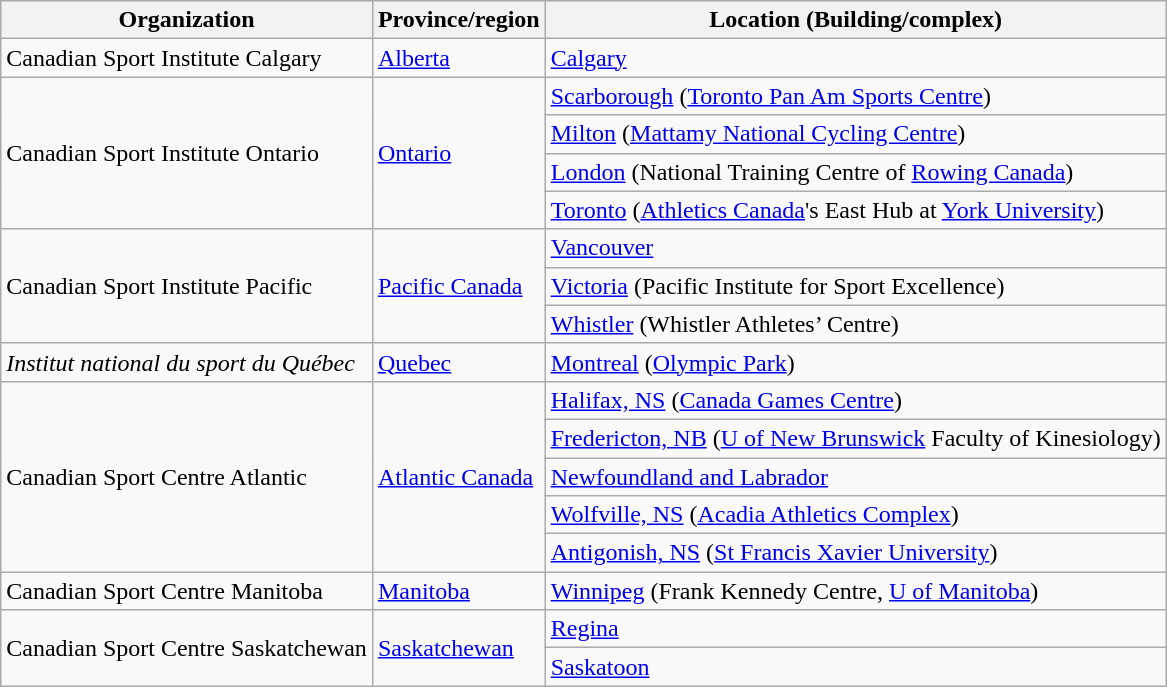<table class="wikitable">
<tr>
<th>Organization</th>
<th>Province/region</th>
<th>Location (Building/complex)</th>
</tr>
<tr>
<td>Canadian Sport Institute Calgary</td>
<td><a href='#'>Alberta</a></td>
<td><a href='#'>Calgary</a></td>
</tr>
<tr>
<td rowspan="4">Canadian Sport Institute Ontario</td>
<td rowspan="4"><a href='#'>Ontario</a></td>
<td><a href='#'>Scarborough</a> (<a href='#'>Toronto Pan Am Sports Centre</a>)</td>
</tr>
<tr>
<td><a href='#'>Milton</a> (<a href='#'>Mattamy National Cycling Centre</a>)</td>
</tr>
<tr>
<td><a href='#'>London</a> (National Training Centre of <a href='#'>Rowing Canada</a>)</td>
</tr>
<tr>
<td><a href='#'>Toronto</a> (<a href='#'>Athletics Canada</a>'s East Hub at <a href='#'>York University</a>)</td>
</tr>
<tr>
<td rowspan="3">Canadian Sport Institute Pacific</td>
<td rowspan="3"><a href='#'>Pacific Canada</a></td>
<td><a href='#'>Vancouver</a></td>
</tr>
<tr>
<td><a href='#'>Victoria</a> (Pacific Institute for Sport Excellence)</td>
</tr>
<tr>
<td><a href='#'>Whistler</a> (Whistler Athletes’ Centre)</td>
</tr>
<tr>
<td><em>Institut national du sport du Québec</em></td>
<td><a href='#'>Quebec</a></td>
<td><a href='#'>Montreal</a> (<a href='#'>Olympic Park</a>)</td>
</tr>
<tr>
<td rowspan="5">Canadian Sport Centre Atlantic</td>
<td rowspan="5"><a href='#'>Atlantic Canada</a></td>
<td><a href='#'>Halifax, NS</a> (<a href='#'>Canada Games Centre</a>)</td>
</tr>
<tr>
<td><a href='#'>Fredericton, NB</a> (<a href='#'>U of New Brunswick</a> Faculty of Kinesiology)</td>
</tr>
<tr>
<td><a href='#'>Newfoundland and Labrador</a></td>
</tr>
<tr>
<td><a href='#'>Wolfville, NS</a> (<a href='#'>Acadia Athletics Complex</a>)</td>
</tr>
<tr>
<td><a href='#'>Antigonish, NS</a> (<a href='#'>St Francis Xavier University</a>)</td>
</tr>
<tr>
<td>Canadian Sport Centre Manitoba</td>
<td><a href='#'>Manitoba</a></td>
<td><a href='#'>Winnipeg</a> (Frank Kennedy Centre, <a href='#'>U of Manitoba</a>)</td>
</tr>
<tr>
<td rowspan="2">Canadian Sport Centre Saskatchewan</td>
<td rowspan="2"><a href='#'>Saskatchewan</a></td>
<td><a href='#'>Regina</a></td>
</tr>
<tr>
<td><a href='#'>Saskatoon</a></td>
</tr>
</table>
